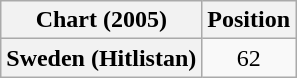<table class="wikitable plainrowheaders" style="text-align:center">
<tr>
<th scope="col">Chart (2005)</th>
<th scope="col">Position</th>
</tr>
<tr>
<th scope="row">Sweden (Hitlistan)</th>
<td>62</td>
</tr>
</table>
